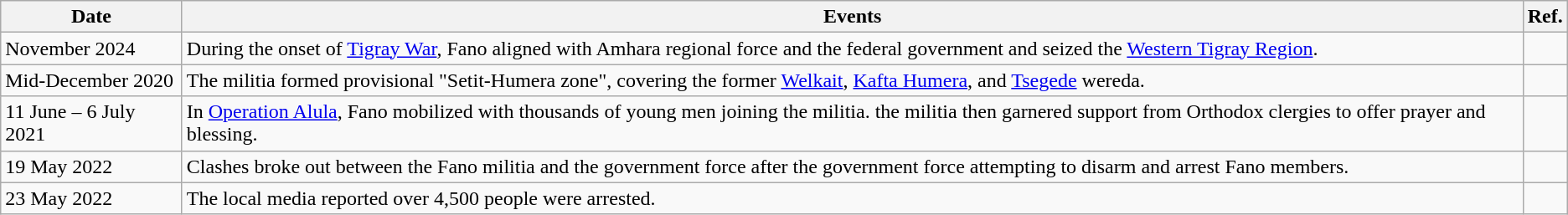<table class="wikitable">
<tr>
<th>Date</th>
<th>Events</th>
<th>Ref.</th>
</tr>
<tr>
<td>November 2024</td>
<td>During the onset of <a href='#'>Tigray War</a>, Fano aligned with Amhara regional force and the federal government and seized the <a href='#'>Western Tigray Region</a>.</td>
<td></td>
</tr>
<tr>
<td>Mid-December 2020</td>
<td>The militia formed provisional "Setit-Humera zone", covering the former <a href='#'>Welkait</a>, <a href='#'>Kafta Humera</a>, and <a href='#'>Tsegede</a> wereda.</td>
<td></td>
</tr>
<tr>
<td>11 June – 6 July 2021</td>
<td>In <a href='#'>Operation Alula</a>, Fano mobilized with thousands of young men joining the militia. the militia then garnered support from Orthodox clergies to offer prayer and blessing.</td>
<td></td>
</tr>
<tr>
<td>19 May 2022</td>
<td>Clashes broke out between the Fano militia and the government force after the government force attempting to disarm and arrest Fano members.</td>
<td></td>
</tr>
<tr>
<td>23 May 2022</td>
<td>The local media reported over 4,500 people were arrested.</td>
<td></td>
</tr>
</table>
